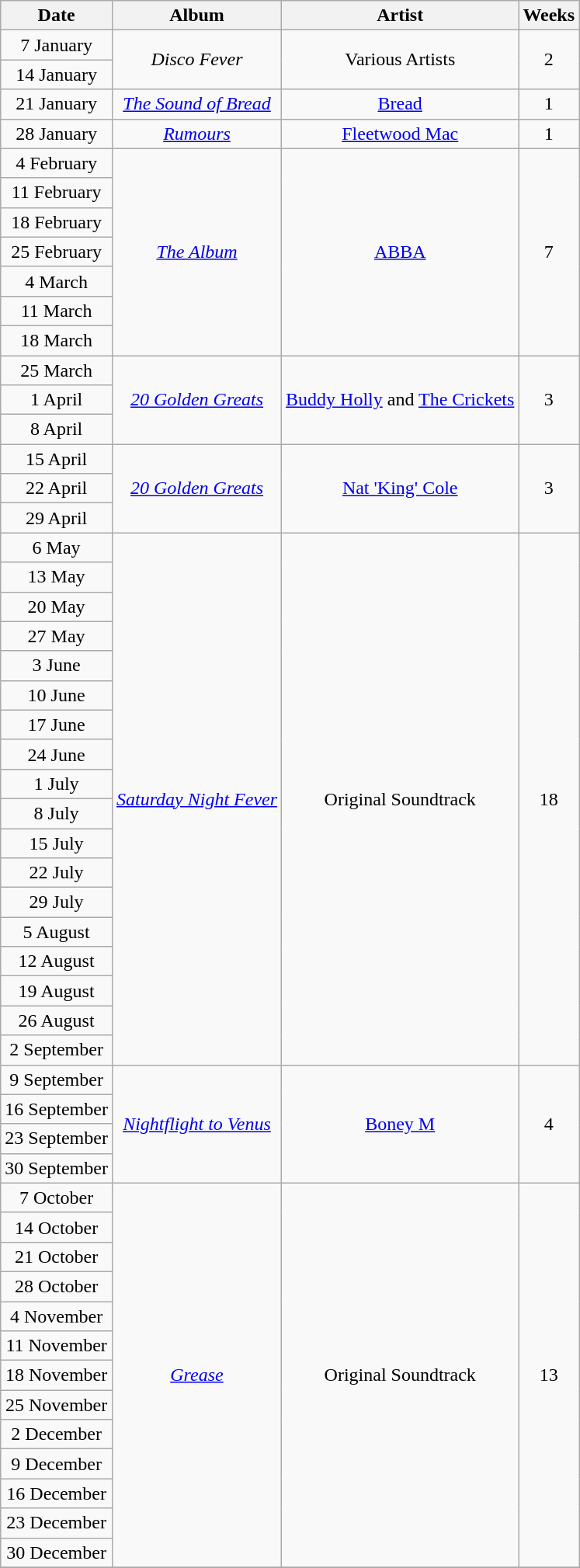<table class="wikitable" style="text-align:center">
<tr>
<th>Date</th>
<th>Album</th>
<th>Artist</th>
<th>Weeks</th>
</tr>
<tr>
<td>7 January</td>
<td align="center" rowspan=2><em>Disco Fever</em></td>
<td align="center" rowspan=2>Various Artists</td>
<td align="center" rowspan=2>2</td>
</tr>
<tr>
<td>14 January</td>
</tr>
<tr>
<td>21 January</td>
<td align="center" rowspan=1><em><a href='#'>The Sound of Bread</a></em></td>
<td align="center" rowspan=1><a href='#'>Bread</a></td>
<td align="center" rowspan=1>1</td>
</tr>
<tr>
<td>28 January</td>
<td align="center" rowspan=1><a href='#'><em>Rumours</em></a></td>
<td align="center" rowspan=1><a href='#'>Fleetwood Mac</a></td>
<td align="center" rowspan=1>1</td>
</tr>
<tr>
<td>4 February</td>
<td align="center" rowspan=7><a href='#'><em>The Album</em></a></td>
<td align="center" rowspan=7><a href='#'>ABBA</a></td>
<td align="center" rowspan=7>7</td>
</tr>
<tr>
<td>11 February</td>
</tr>
<tr>
<td>18 February</td>
</tr>
<tr>
<td>25 February</td>
</tr>
<tr>
<td>4 March</td>
</tr>
<tr>
<td>11 March</td>
</tr>
<tr>
<td>18 March</td>
</tr>
<tr>
<td>25 March</td>
<td align="center" rowspan=3><em><a href='#'>20 Golden Greats</a></em></td>
<td align="center" rowspan=3><a href='#'>Buddy Holly</a> and <a href='#'>The Crickets</a></td>
<td align="center" rowspan=3>3</td>
</tr>
<tr>
<td>1 April</td>
</tr>
<tr>
<td>8 April</td>
</tr>
<tr>
<td>15 April</td>
<td align="center" rowspan=3><a href='#'><em>20 Golden Greats</em></a></td>
<td align="center" rowspan=3><a href='#'>Nat 'King' Cole</a></td>
<td align="center" rowspan=3>3</td>
</tr>
<tr>
<td>22 April</td>
</tr>
<tr>
<td>29 April</td>
</tr>
<tr>
<td>6 May</td>
<td align="center" rowspan=18><a href='#'><em>Saturday Night Fever</em></a></td>
<td align="center" rowspan=18>Original Soundtrack</td>
<td align="center" rowspan=18>18</td>
</tr>
<tr>
<td>13 May</td>
</tr>
<tr>
<td>20 May</td>
</tr>
<tr>
<td>27 May</td>
</tr>
<tr>
<td>3 June</td>
</tr>
<tr>
<td>10 June</td>
</tr>
<tr>
<td>17 June</td>
</tr>
<tr>
<td>24 June</td>
</tr>
<tr>
<td>1 July</td>
</tr>
<tr>
<td>8 July</td>
</tr>
<tr>
<td>15 July</td>
</tr>
<tr>
<td>22 July</td>
</tr>
<tr>
<td>29 July</td>
</tr>
<tr>
<td>5 August</td>
</tr>
<tr>
<td>12 August</td>
</tr>
<tr>
<td>19 August</td>
</tr>
<tr>
<td>26 August</td>
</tr>
<tr>
<td>2 September</td>
</tr>
<tr>
<td>9 September</td>
<td align="center" rowspan=4><em><a href='#'>Nightflight to Venus</a></em></td>
<td align="center" rowspan=4><a href='#'>Boney M</a></td>
<td align="center" rowspan=4>4</td>
</tr>
<tr>
<td>16 September</td>
</tr>
<tr>
<td>23 September</td>
</tr>
<tr>
<td>30 September</td>
</tr>
<tr>
<td>7 October</td>
<td align="center" rowspan=13><a href='#'><em>Grease</em></a></td>
<td align="center" rowspan=13>Original Soundtrack</td>
<td align="center" rowspan=13>13</td>
</tr>
<tr>
<td>14 October</td>
</tr>
<tr>
<td>21 October</td>
</tr>
<tr>
<td>28 October</td>
</tr>
<tr>
<td>4 November</td>
</tr>
<tr>
<td>11 November</td>
</tr>
<tr>
<td>18 November</td>
</tr>
<tr>
<td>25 November</td>
</tr>
<tr>
<td>2 December</td>
</tr>
<tr>
<td>9 December</td>
</tr>
<tr>
<td>16 December</td>
</tr>
<tr>
<td>23 December</td>
</tr>
<tr>
<td>30 December</td>
</tr>
<tr>
</tr>
</table>
